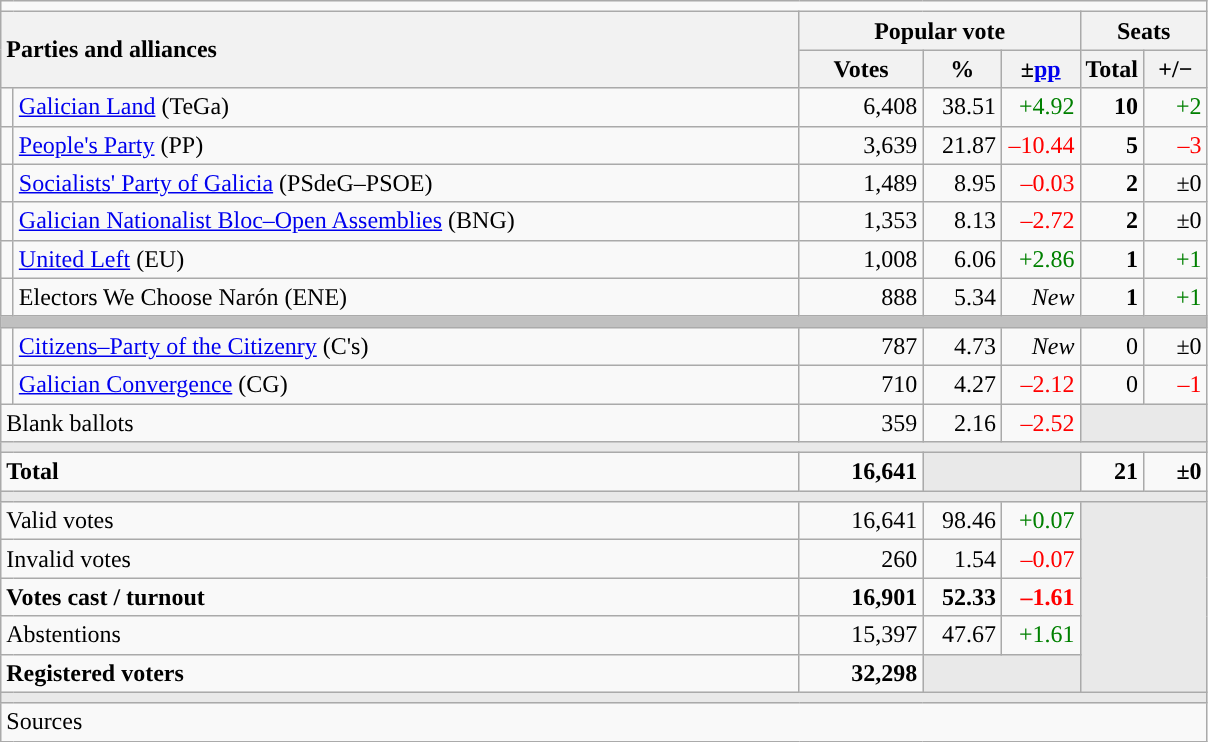<table class="wikitable" style="text-align:right;">
<tr>
<td colspan="7"></td>
</tr>
<tr>
<th style="text-align:left;" rowspan="2" colspan="2" width="525">Parties and alliances</th>
<th colspan="3">Popular vote</th>
<th colspan="2">Seats</th>
</tr>
<tr>
<th width="75">Votes</th>
<th width="45">%</th>
<th width="45">±<a href='#'>pp</a></th>
<th width="35">Total</th>
<th width="35">+/−</th>
</tr>
<tr>
<td width="1" style="color:inherit;background:"></td>
<td align="left"><a href='#'>Galician Land</a> (TeGa)</td>
<td>6,408</td>
<td>38.51</td>
<td style="color:green;">+4.92</td>
<td><strong>10</strong></td>
<td style="color:green;">+2</td>
</tr>
<tr>
<td style="color:inherit;background:"></td>
<td align="left"><a href='#'>People's Party</a> (PP)</td>
<td>3,639</td>
<td>21.87</td>
<td style="color:red;">–10.44</td>
<td><strong>5</strong></td>
<td style="color:red;">–3</td>
</tr>
<tr>
<td style="color:inherit;background:"></td>
<td align="left"><a href='#'>Socialists' Party of Galicia</a> (PSdeG–PSOE)</td>
<td>1,489</td>
<td>8.95</td>
<td style="color:red;">–0.03</td>
<td><strong>2</strong></td>
<td>±0</td>
</tr>
<tr>
<td style="color:inherit;background:"></td>
<td align="left"><a href='#'>Galician Nationalist Bloc–Open Assemblies</a> (BNG)</td>
<td>1,353</td>
<td>8.13</td>
<td style="color:red;">–2.72</td>
<td><strong>2</strong></td>
<td>±0</td>
</tr>
<tr>
<td style="color:inherit;background:"></td>
<td align="left"><a href='#'>United Left</a> (EU)</td>
<td>1,008</td>
<td>6.06</td>
<td style="color:green;">+2.86</td>
<td><strong>1</strong></td>
<td style="color:green;">+1</td>
</tr>
<tr>
<td style="color:inherit;background:"></td>
<td align="left">Electors We Choose Narón (ENE)</td>
<td>888</td>
<td>5.34</td>
<td><em>New</em></td>
<td><strong>1</strong></td>
<td style="color:green;">+1</td>
</tr>
<tr>
<td colspan="7" bgcolor="#C0C0C0"></td>
</tr>
<tr>
<td style="color:inherit;background:"></td>
<td align="left"><a href='#'>Citizens–Party of the Citizenry</a> (C's)</td>
<td>787</td>
<td>4.73</td>
<td><em>New</em></td>
<td>0</td>
<td>±0</td>
</tr>
<tr>
<td style="color:inherit;background:"></td>
<td align="left"><a href='#'>Galician Convergence</a> (CG)</td>
<td>710</td>
<td>4.27</td>
<td style="color:red;">–2.12</td>
<td>0</td>
<td style="color:red;">–1</td>
</tr>
<tr>
<td align="left" colspan="2">Blank ballots</td>
<td>359</td>
<td>2.16</td>
<td style="color:red;">–2.52</td>
<td bgcolor="#E9E9E9" colspan="2"></td>
</tr>
<tr>
<td colspan="7" bgcolor="#E9E9E9"></td>
</tr>
<tr style="font-weight:bold;">
<td align="left" colspan="2">Total</td>
<td>16,641</td>
<td bgcolor="#E9E9E9" colspan="2"></td>
<td>21</td>
<td>±0</td>
</tr>
<tr>
<td colspan="7" bgcolor="#E9E9E9"></td>
</tr>
<tr>
<td align="left" colspan="2">Valid votes</td>
<td>16,641</td>
<td>98.46</td>
<td style="color:green;">+0.07</td>
<td bgcolor="#E9E9E9" colspan="2" rowspan="5"></td>
</tr>
<tr>
<td align="left" colspan="2">Invalid votes</td>
<td>260</td>
<td>1.54</td>
<td style="color:red;">–0.07</td>
</tr>
<tr style="font-weight:bold;">
<td align="left" colspan="2">Votes cast / turnout</td>
<td>16,901</td>
<td>52.33</td>
<td style="color:red;">–1.61</td>
</tr>
<tr>
<td align="left" colspan="2">Abstentions</td>
<td>15,397</td>
<td>47.67</td>
<td style="color:green;">+1.61</td>
</tr>
<tr style="font-weight:bold;">
<td align="left" colspan="2">Registered voters</td>
<td>32,298</td>
<td bgcolor="#E9E9E9" colspan="2"></td>
</tr>
<tr>
<td colspan="7" bgcolor="#E9E9E9"></td>
</tr>
<tr>
<td align="left" colspan="7">Sources</td>
</tr>
</table>
